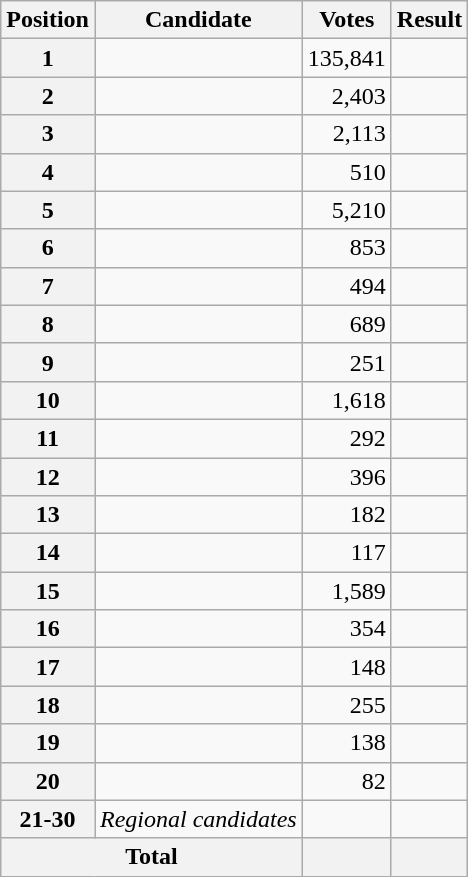<table class="wikitable sortable">
<tr>
<th scope="col">Position</th>
<th scope="col">Candidate</th>
<th scope="col">Votes</th>
<th scope="col">Result</th>
</tr>
<tr>
<th scope="row">1</th>
<td></td>
<td style="text-align:right">135,841</td>
<td></td>
</tr>
<tr>
<th scope="row">2</th>
<td></td>
<td style="text-align:right">2,403</td>
<td></td>
</tr>
<tr>
<th scope="row">3</th>
<td></td>
<td style="text-align:right">2,113</td>
<td></td>
</tr>
<tr>
<th scope="row">4</th>
<td></td>
<td style="text-align:right">510</td>
<td></td>
</tr>
<tr>
<th scope="row">5</th>
<td></td>
<td style="text-align:right">5,210</td>
<td></td>
</tr>
<tr>
<th scope="row">6</th>
<td></td>
<td style="text-align:right">853</td>
<td></td>
</tr>
<tr>
<th scope="row">7</th>
<td></td>
<td style="text-align:right">494</td>
<td></td>
</tr>
<tr>
<th scope="row">8</th>
<td></td>
<td style="text-align:right">689</td>
<td></td>
</tr>
<tr>
<th scope="row">9</th>
<td></td>
<td style="text-align:right">251</td>
<td></td>
</tr>
<tr>
<th scope="row">10</th>
<td></td>
<td style="text-align:right">1,618</td>
<td></td>
</tr>
<tr>
<th scope="row">11</th>
<td></td>
<td style="text-align:right">292</td>
<td></td>
</tr>
<tr>
<th scope="row">12</th>
<td></td>
<td style="text-align:right">396</td>
<td></td>
</tr>
<tr>
<th scope="row">13</th>
<td></td>
<td style="text-align:right">182</td>
<td></td>
</tr>
<tr>
<th scope="row">14</th>
<td></td>
<td style="text-align:right">117</td>
<td></td>
</tr>
<tr>
<th scope="row">15</th>
<td></td>
<td style="text-align:right">1,589</td>
<td></td>
</tr>
<tr>
<th scope="row">16</th>
<td></td>
<td style="text-align:right">354</td>
<td></td>
</tr>
<tr>
<th scope="row">17</th>
<td></td>
<td style="text-align:right">148</td>
<td></td>
</tr>
<tr>
<th scope="row">18</th>
<td></td>
<td style="text-align:right">255</td>
<td></td>
</tr>
<tr>
<th scope="row">19</th>
<td></td>
<td style="text-align:right">138</td>
<td></td>
</tr>
<tr>
<th scope="row">20</th>
<td></td>
<td style="text-align:right">82</td>
<td></td>
</tr>
<tr>
<th scope="row">21-30</th>
<td><em>Regional candidates</em></td>
<td style="text-align:right"></td>
<td></td>
</tr>
<tr class="sortbottom">
<th scope="row" colspan="2">Total</th>
<th style="text-align:right"></th>
<th></th>
</tr>
</table>
